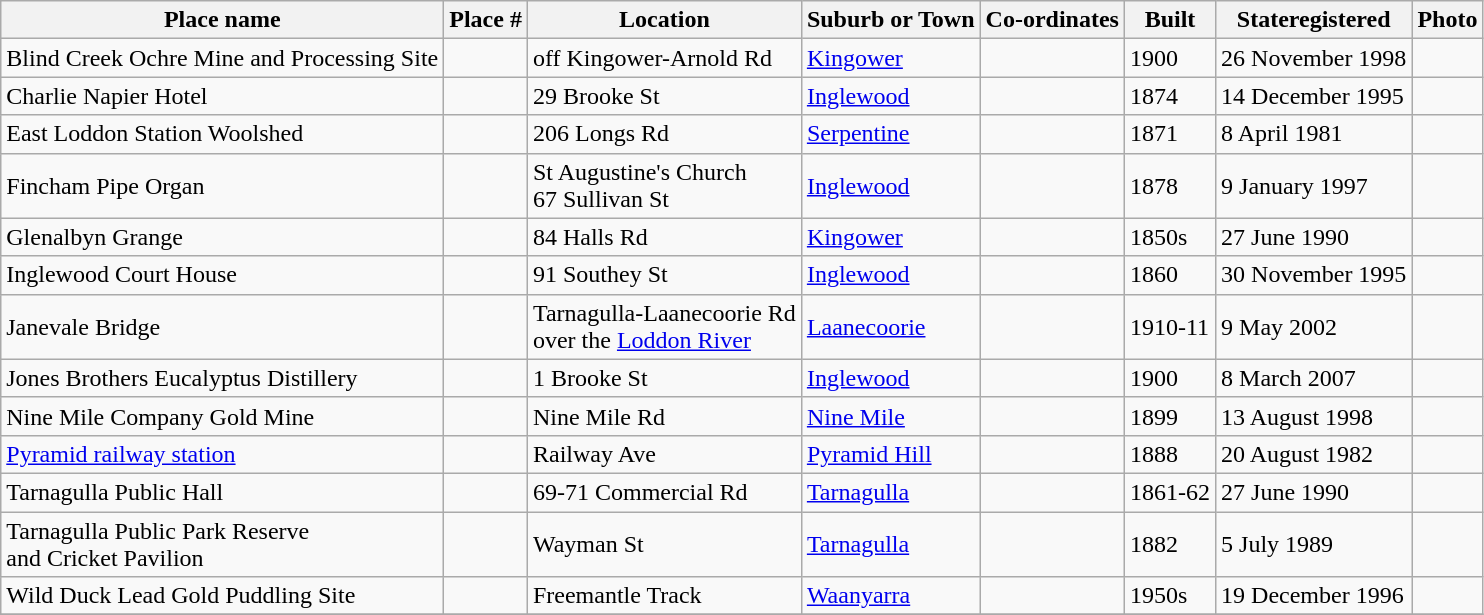<table class="wikitable sortable">
<tr>
<th>Place name</th>
<th>Place #</th>
<th>Location</th>
<th>Suburb or Town</th>
<th>Co-ordinates</th>
<th>Built</th>
<th>Stateregistered</th>
<th class="unsortable">Photo</th>
</tr>
<tr>
<td>Blind Creek Ochre Mine and Processing Site</td>
<td></td>
<td>off Kingower-Arnold Rd</td>
<td><a href='#'>Kingower</a></td>
<td></td>
<td> 1900</td>
<td>26 November 1998</td>
<td></td>
</tr>
<tr>
<td>Charlie Napier Hotel</td>
<td></td>
<td>29 Brooke St</td>
<td><a href='#'>Inglewood</a></td>
<td></td>
<td>1874</td>
<td>14 December 1995</td>
<td></td>
</tr>
<tr>
<td>East Loddon Station Woolshed</td>
<td></td>
<td>206 Longs Rd</td>
<td><a href='#'>Serpentine</a></td>
<td></td>
<td> 1871</td>
<td>8 April 1981</td>
<td></td>
</tr>
<tr>
<td>Fincham Pipe Organ</td>
<td></td>
<td>St Augustine's Church<br>67 Sullivan St</td>
<td><a href='#'>Inglewood</a></td>
<td></td>
<td>1878</td>
<td>9 January 1997</td>
<td></td>
</tr>
<tr>
<td>Glenalbyn Grange</td>
<td></td>
<td>84 Halls Rd</td>
<td><a href='#'>Kingower</a></td>
<td></td>
<td>1850s</td>
<td>27 June 1990</td>
<td></td>
</tr>
<tr>
<td>Inglewood Court House</td>
<td></td>
<td>91 Southey St</td>
<td><a href='#'>Inglewood</a></td>
<td></td>
<td>1860</td>
<td>30 November 1995</td>
<td></td>
</tr>
<tr>
<td>Janevale Bridge</td>
<td></td>
<td>Tarnagulla-Laanecoorie Rd<br>over the <a href='#'>Loddon River</a></td>
<td><a href='#'>Laanecoorie</a></td>
<td></td>
<td>1910-11</td>
<td>9 May 2002</td>
<td></td>
</tr>
<tr>
<td>Jones Brothers Eucalyptus Distillery</td>
<td></td>
<td>1 Brooke St</td>
<td><a href='#'>Inglewood</a></td>
<td></td>
<td> 1900</td>
<td>8 March 2007</td>
<td></td>
</tr>
<tr>
<td>Nine Mile Company Gold Mine</td>
<td></td>
<td>Nine Mile Rd</td>
<td><a href='#'>Nine Mile</a></td>
<td></td>
<td>1899</td>
<td>13 August 1998</td>
<td></td>
</tr>
<tr>
<td><a href='#'>Pyramid railway station</a></td>
<td></td>
<td>Railway Ave</td>
<td><a href='#'>Pyramid Hill</a></td>
<td></td>
<td>1888</td>
<td>20 August 1982</td>
<td></td>
</tr>
<tr>
<td>Tarnagulla Public Hall</td>
<td></td>
<td>69-71 Commercial Rd</td>
<td><a href='#'>Tarnagulla</a></td>
<td></td>
<td>1861-62</td>
<td>27 June 1990</td>
<td></td>
</tr>
<tr>
<td>Tarnagulla Public Park Reserve<br> and Cricket Pavilion</td>
<td></td>
<td>Wayman St</td>
<td><a href='#'>Tarnagulla</a></td>
<td></td>
<td>1882</td>
<td>5 July 1989</td>
<td></td>
</tr>
<tr>
<td>Wild Duck Lead Gold Puddling Site</td>
<td></td>
<td>Freemantle Track</td>
<td><a href='#'>Waanyarra</a></td>
<td></td>
<td>1950s</td>
<td>19 December 1996</td>
<td></td>
</tr>
<tr>
</tr>
</table>
